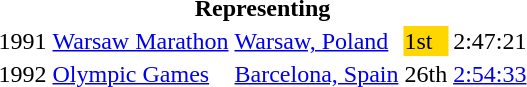<table>
<tr>
<th colspan="5">Representing </th>
</tr>
<tr>
<td>1991</td>
<td><a href='#'>Warsaw Marathon</a></td>
<td><a href='#'>Warsaw, Poland</a></td>
<td bgcolor="gold">1st</td>
<td>2:47:21</td>
</tr>
<tr>
<td>1992</td>
<td><a href='#'>Olympic Games</a></td>
<td><a href='#'>Barcelona, Spain</a></td>
<td>26th</td>
<td><a href='#'>2:54:33</a></td>
</tr>
</table>
